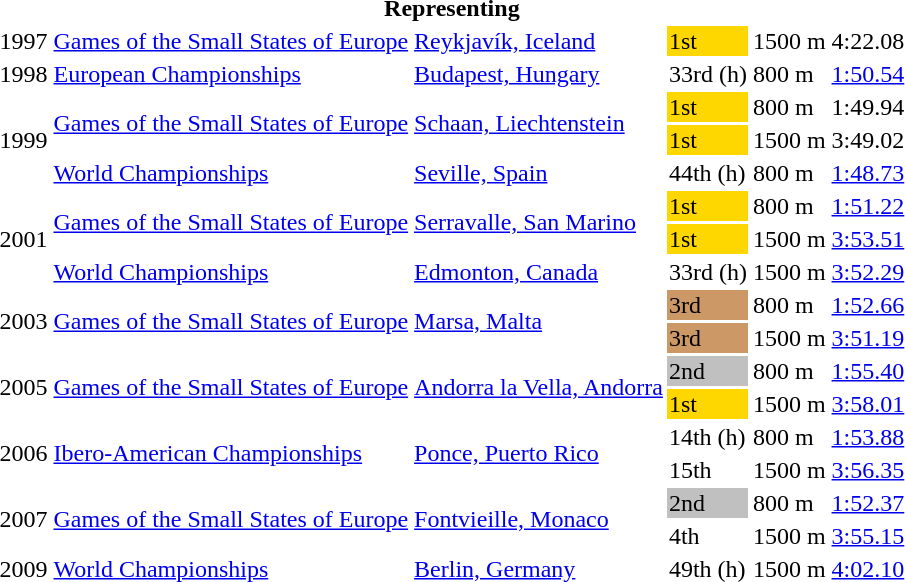<table>
<tr>
<th colspan="6">Representing </th>
</tr>
<tr>
<td>1997</td>
<td><a href='#'>Games of the Small States of Europe</a></td>
<td><a href='#'>Reykjavík, Iceland</a></td>
<td bgcolor=gold>1st</td>
<td>1500 m</td>
<td>4:22.08</td>
</tr>
<tr>
<td>1998</td>
<td><a href='#'>European Championships</a></td>
<td><a href='#'>Budapest, Hungary</a></td>
<td>33rd (h)</td>
<td>800 m</td>
<td><a href='#'>1:50.54</a></td>
</tr>
<tr>
<td rowspan=3>1999</td>
<td rowspan=2><a href='#'>Games of the Small States of Europe</a></td>
<td rowspan=2><a href='#'>Schaan, Liechtenstein</a></td>
<td bgcolor=gold>1st</td>
<td>800 m</td>
<td>1:49.94</td>
</tr>
<tr>
<td bgcolor=gold>1st</td>
<td>1500 m</td>
<td>3:49.02</td>
</tr>
<tr>
<td><a href='#'>World Championships</a></td>
<td><a href='#'>Seville, Spain</a></td>
<td>44th (h)</td>
<td>800 m</td>
<td><a href='#'>1:48.73</a></td>
</tr>
<tr>
<td rowspan=3>2001</td>
<td rowspan=2><a href='#'>Games of the Small States of Europe</a></td>
<td rowspan=2><a href='#'>Serravalle, San Marino</a></td>
<td bgcolor=gold>1st</td>
<td>800 m</td>
<td><a href='#'>1:51.22</a></td>
</tr>
<tr>
<td bgcolor=gold>1st</td>
<td>1500 m</td>
<td><a href='#'>3:53.51</a></td>
</tr>
<tr>
<td><a href='#'>World Championships</a></td>
<td><a href='#'>Edmonton, Canada</a></td>
<td>33rd (h)</td>
<td>1500 m</td>
<td><a href='#'>3:52.29</a></td>
</tr>
<tr>
<td rowspan=2>2003</td>
<td rowspan=2><a href='#'>Games of the Small States of Europe</a></td>
<td rowspan=2><a href='#'>Marsa, Malta</a></td>
<td bgcolor=cc9966>3rd</td>
<td>800 m</td>
<td><a href='#'>1:52.66</a></td>
</tr>
<tr>
<td bgcolor=cc9966>3rd</td>
<td>1500 m</td>
<td><a href='#'>3:51.19</a></td>
</tr>
<tr>
<td rowspan=2>2005</td>
<td rowspan=2><a href='#'>Games of the Small States of Europe</a></td>
<td rowspan=2><a href='#'>Andorra la Vella, Andorra</a></td>
<td bgcolor=silver>2nd</td>
<td>800 m</td>
<td><a href='#'>1:55.40</a></td>
</tr>
<tr>
<td bgcolor=gold>1st</td>
<td>1500 m</td>
<td><a href='#'>3:58.01</a></td>
</tr>
<tr>
<td rowspan=2>2006</td>
<td rowspan=2><a href='#'>Ibero-American Championships</a></td>
<td rowspan=2><a href='#'>Ponce, Puerto Rico</a></td>
<td>14th (h)</td>
<td>800 m</td>
<td><a href='#'>1:53.88</a></td>
</tr>
<tr>
<td>15th</td>
<td>1500 m</td>
<td><a href='#'>3:56.35</a></td>
</tr>
<tr>
<td rowspan=2>2007</td>
<td rowspan=2><a href='#'>Games of the Small States of Europe</a></td>
<td rowspan=2><a href='#'>Fontvieille, Monaco</a></td>
<td bgcolor=silver>2nd</td>
<td>800 m</td>
<td><a href='#'>1:52.37</a></td>
</tr>
<tr>
<td>4th</td>
<td>1500 m</td>
<td><a href='#'>3:55.15</a></td>
</tr>
<tr>
<td>2009</td>
<td><a href='#'>World Championships</a></td>
<td><a href='#'>Berlin, Germany</a></td>
<td>49th (h)</td>
<td>1500 m</td>
<td><a href='#'>4:02.10</a></td>
</tr>
</table>
